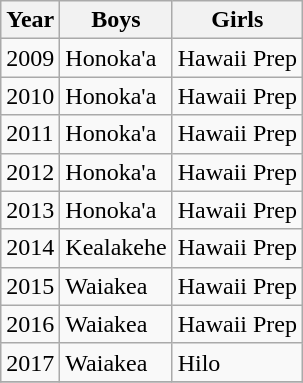<table class="wikitable">
<tr>
<th>Year</th>
<th>Boys</th>
<th>Girls</th>
</tr>
<tr>
<td>2009</td>
<td>Honoka'a</td>
<td>Hawaii Prep</td>
</tr>
<tr>
<td>2010</td>
<td>Honoka'a</td>
<td>Hawaii Prep</td>
</tr>
<tr>
<td>2011</td>
<td>Honoka'a</td>
<td>Hawaii Prep</td>
</tr>
<tr>
<td>2012</td>
<td>Honoka'a</td>
<td>Hawaii Prep</td>
</tr>
<tr>
<td>2013</td>
<td>Honoka'a</td>
<td>Hawaii Prep</td>
</tr>
<tr>
<td>2014</td>
<td>Kealakehe</td>
<td>Hawaii Prep</td>
</tr>
<tr>
<td>2015</td>
<td>Waiakea</td>
<td>Hawaii Prep</td>
</tr>
<tr>
<td>2016</td>
<td>Waiakea</td>
<td>Hawaii Prep</td>
</tr>
<tr>
<td>2017</td>
<td>Waiakea</td>
<td>Hilo</td>
</tr>
<tr>
</tr>
</table>
